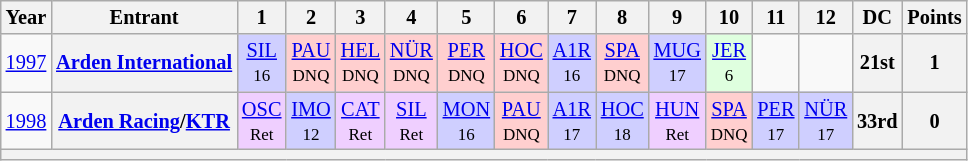<table class="wikitable" style="text-align:center; font-size:85%">
<tr>
<th>Year</th>
<th>Entrant</th>
<th>1</th>
<th>2</th>
<th>3</th>
<th>4</th>
<th>5</th>
<th>6</th>
<th>7</th>
<th>8</th>
<th>9</th>
<th>10</th>
<th>11</th>
<th>12</th>
<th>DC</th>
<th>Points</th>
</tr>
<tr>
<td><a href='#'>1997</a></td>
<th nowrap><a href='#'>Arden International</a></th>
<td style="background:#CFCFFF;"><a href='#'>SIL</a><br><small>16</small></td>
<td style="background:#FFCFCF;"><a href='#'>PAU</a><br><small>DNQ</small></td>
<td style="background:#FFCFCF;"><a href='#'>HEL</a><br><small>DNQ</small></td>
<td style="background:#FFCFCF;"><a href='#'>NÜR</a><br><small>DNQ</small></td>
<td style="background:#FFCFCF;"><a href='#'>PER</a><br><small>DNQ</small></td>
<td style="background:#FFCFCF;"><a href='#'>HOC</a><br><small>DNQ</small></td>
<td style="background:#CFCFFF;"><a href='#'>A1R</a><br><small>16</small></td>
<td style="background:#FFCFCF;"><a href='#'>SPA</a><br><small>DNQ</small></td>
<td style="background:#CFCFFF;"><a href='#'>MUG</a><br><small>17</small></td>
<td style="background:#DFFFDF;"><a href='#'>JER</a><br><small>6</small></td>
<td></td>
<td></td>
<th>21st</th>
<th>1</th>
</tr>
<tr>
<td><a href='#'>1998</a></td>
<th nowrap><a href='#'>Arden Racing</a>/<a href='#'>KTR</a></th>
<td style="background:#EFCFFF;"><a href='#'>OSC</a><br><small>Ret</small></td>
<td style="background:#CFCFFF;"><a href='#'>IMO</a><br><small>12</small></td>
<td style="background:#EFCFFF;"><a href='#'>CAT</a><br><small>Ret</small></td>
<td style="background:#EFCFFF;"><a href='#'>SIL</a><br><small>Ret</small></td>
<td style="background:#CFCFFF;"><a href='#'>MON</a><br><small>16</small></td>
<td style="background:#FFCFCF;"><a href='#'>PAU</a><br><small>DNQ</small></td>
<td style="background:#CFCFFF;"><a href='#'>A1R</a><br><small>17</small></td>
<td style="background:#CFCFFF;"><a href='#'>HOC</a><br><small>18</small></td>
<td style="background:#EFCFFF;"><a href='#'>HUN</a><br><small>Ret</small></td>
<td style="background:#FFCFCF;"><a href='#'>SPA</a><br><small>DNQ</small></td>
<td style="background:#CFCFFF;"><a href='#'>PER</a><br><small>17</small></td>
<td style="background:#CFCFFF;"><a href='#'>NÜR</a><br><small>17</small></td>
<th>33rd</th>
<th>0</th>
</tr>
<tr>
<th colspan="16"></th>
</tr>
</table>
